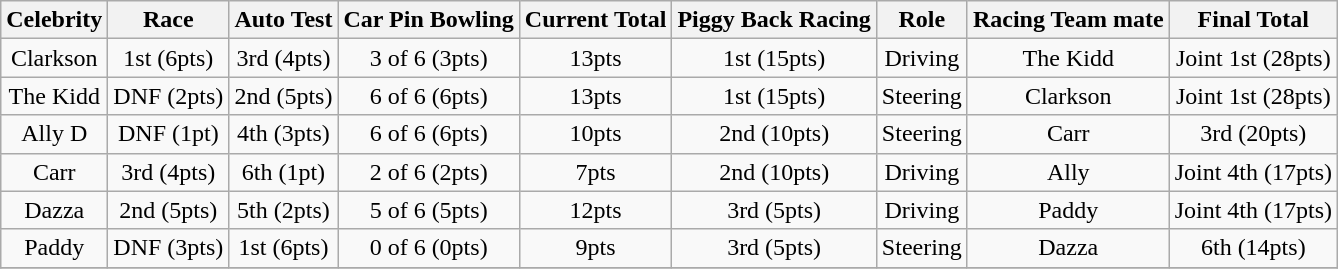<table class="wikitable">
<tr>
<th align=left>Celebrity</th>
<th align=left>Race</th>
<th align=left>Auto Test</th>
<th align=left>Car Pin Bowling</th>
<th align=left>Current Total</th>
<th align=left>Piggy Back Racing</th>
<th align=left>Role</th>
<th align=left>Racing Team mate</th>
<th align=left>Final Total</th>
</tr>
<tr>
<td align=center>Clarkson</td>
<td align=center>1st (6pts)</td>
<td align=center>3rd (4pts)</td>
<td align=center>3 of 6 (3pts)</td>
<td align=center>13pts</td>
<td align=center>1st (15pts)</td>
<td align=center>Driving</td>
<td align=center>The Kidd</td>
<td align=center>Joint 1st (28pts)</td>
</tr>
<tr>
<td align=center>The Kidd</td>
<td align=center>DNF (2pts)</td>
<td align=center>2nd (5pts)</td>
<td align=center>6 of 6 (6pts)</td>
<td align=center>13pts</td>
<td align=center>1st (15pts)</td>
<td align=center>Steering</td>
<td align=center>Clarkson</td>
<td align=center>Joint 1st (28pts)</td>
</tr>
<tr bgcolor=>
<td align=center>Ally D</td>
<td align=center>DNF (1pt)</td>
<td align=center>4th (3pts)</td>
<td align=center>6 of 6 (6pts)</td>
<td align=center>10pts</td>
<td align=center>2nd (10pts)</td>
<td align=center>Steering</td>
<td align=center>Carr</td>
<td align=center>3rd (20pts)</td>
</tr>
<tr bgcolor="">
<td align="center">Carr</td>
<td align="center">3rd (4pts)</td>
<td align="center">6th (1pt)</td>
<td align="center">2 of 6 (2pts)</td>
<td align="center">7pts</td>
<td align="center">2nd (10pts)</td>
<td align="center">Driving</td>
<td align="center">Ally</td>
<td align="center">Joint 4th (17pts)</td>
</tr>
<tr>
<td align="center">Dazza</td>
<td align="center">2nd (5pts)</td>
<td align="center">5th (2pts)</td>
<td align="center">5 of 6 (5pts)</td>
<td align="center">12pts</td>
<td align="center">3rd (5pts)</td>
<td align="center">Driving</td>
<td align="center">Paddy</td>
<td align="center">Joint 4th (17pts)</td>
</tr>
<tr bgcolor=>
<td align=center>Paddy</td>
<td align=center>DNF (3pts)</td>
<td align=center>1st (6pts)</td>
<td align=center>0 of 6 (0pts)</td>
<td align=center>9pts</td>
<td align=center>3rd (5pts)</td>
<td align=center>Steering</td>
<td align=center>Dazza</td>
<td align=center>6th (14pts)</td>
</tr>
<tr>
</tr>
</table>
